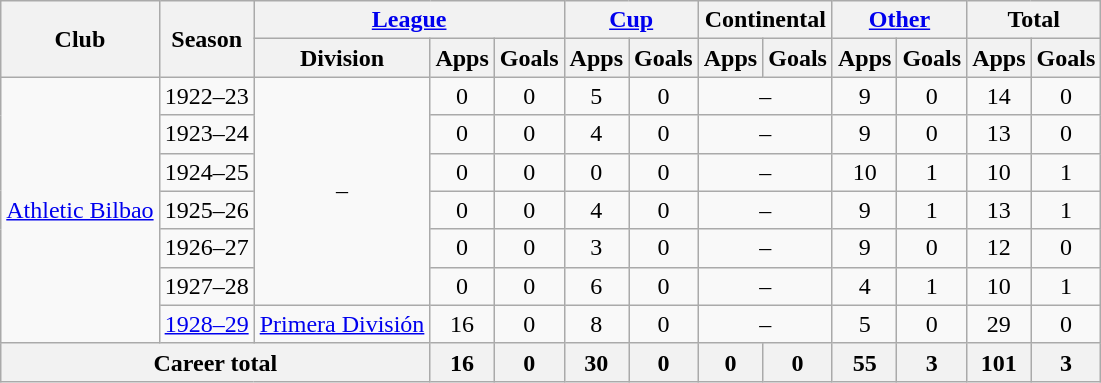<table class="wikitable" style="text-align: center">
<tr>
<th rowspan="2">Club</th>
<th rowspan="2">Season</th>
<th colspan="3"><a href='#'>League</a></th>
<th colspan="2"><a href='#'>Cup</a></th>
<th colspan="2">Continental</th>
<th colspan="2"><a href='#'>Other</a></th>
<th colspan="2">Total</th>
</tr>
<tr>
<th>Division</th>
<th>Apps</th>
<th>Goals</th>
<th>Apps</th>
<th>Goals</th>
<th>Apps</th>
<th>Goals</th>
<th>Apps</th>
<th>Goals</th>
<th>Apps</th>
<th>Goals</th>
</tr>
<tr>
<td rowspan="7"><a href='#'>Athletic Bilbao</a></td>
<td>1922–23</td>
<td rowspan="6">–</td>
<td>0</td>
<td>0</td>
<td>5</td>
<td>0</td>
<td colspan="2">–</td>
<td>9</td>
<td>0</td>
<td>14</td>
<td>0</td>
</tr>
<tr>
<td>1923–24</td>
<td>0</td>
<td>0</td>
<td>4</td>
<td>0</td>
<td colspan="2">–</td>
<td>9</td>
<td>0</td>
<td>13</td>
<td>0</td>
</tr>
<tr>
<td>1924–25</td>
<td>0</td>
<td>0</td>
<td>0</td>
<td>0</td>
<td colspan="2">–</td>
<td>10</td>
<td>1</td>
<td>10</td>
<td>1</td>
</tr>
<tr>
<td>1925–26</td>
<td>0</td>
<td>0</td>
<td>4</td>
<td>0</td>
<td colspan="2">–</td>
<td>9</td>
<td>1</td>
<td>13</td>
<td>1</td>
</tr>
<tr>
<td>1926–27</td>
<td>0</td>
<td>0</td>
<td>3</td>
<td>0</td>
<td colspan="2">–</td>
<td>9</td>
<td>0</td>
<td>12</td>
<td>0</td>
</tr>
<tr>
<td>1927–28</td>
<td>0</td>
<td>0</td>
<td>6</td>
<td>0</td>
<td colspan="2">–</td>
<td>4</td>
<td>1</td>
<td>10</td>
<td>1</td>
</tr>
<tr>
<td><a href='#'>1928–29</a></td>
<td><a href='#'>Primera División</a></td>
<td>16</td>
<td>0</td>
<td>8</td>
<td>0</td>
<td colspan="2">–</td>
<td>5</td>
<td>0</td>
<td>29</td>
<td>0</td>
</tr>
<tr>
<th colspan="3"><strong>Career total</strong></th>
<th>16</th>
<th>0</th>
<th>30</th>
<th>0</th>
<th>0</th>
<th>0</th>
<th>55</th>
<th>3</th>
<th>101</th>
<th>3</th>
</tr>
</table>
